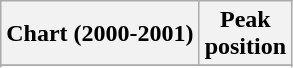<table class="wikitable sortable plainrowheaders" style="text-align:center">
<tr>
<th>Chart (2000-2001)</th>
<th>Peak<br>position</th>
</tr>
<tr>
</tr>
<tr>
</tr>
<tr>
</tr>
<tr>
</tr>
</table>
